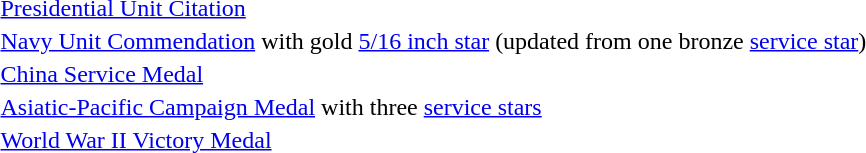<table>
<tr>
<td></td>
<td><a href='#'>Presidential Unit Citation</a></td>
</tr>
<tr>
<td></td>
<td><a href='#'>Navy Unit Commendation</a> with gold <a href='#'>5/16 inch star</a> (updated from one bronze <a href='#'>service star</a>)</td>
</tr>
<tr>
<td></td>
<td><a href='#'>China Service Medal</a></td>
</tr>
<tr>
<td></td>
<td><a href='#'>Asiatic-Pacific Campaign Medal</a> with three <a href='#'>service stars</a></td>
</tr>
<tr>
<td></td>
<td><a href='#'>World War II Victory Medal</a></td>
</tr>
</table>
